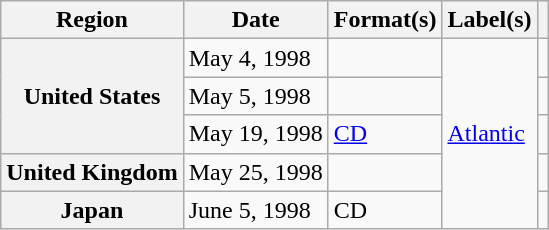<table class="wikitable plainrowheaders">
<tr>
<th scope="col">Region</th>
<th scope="col">Date</th>
<th scope="col">Format(s)</th>
<th scope="col">Label(s)</th>
<th scope="col"></th>
</tr>
<tr>
<th scope="row" rowspan="3">United States</th>
<td>May 4, 1998</td>
<td></td>
<td rowspan="5"><a href='#'>Atlantic</a></td>
<td align="center"></td>
</tr>
<tr>
<td>May 5, 1998</td>
<td></td>
<td align="center"></td>
</tr>
<tr>
<td>May 19, 1998</td>
<td><a href='#'>CD</a></td>
<td align="center"></td>
</tr>
<tr>
<th scope="row">United Kingdom</th>
<td>May 25, 1998</td>
<td></td>
<td align="center"></td>
</tr>
<tr>
<th scope="row">Japan</th>
<td>June 5, 1998</td>
<td>CD</td>
<td align="center"></td>
</tr>
</table>
